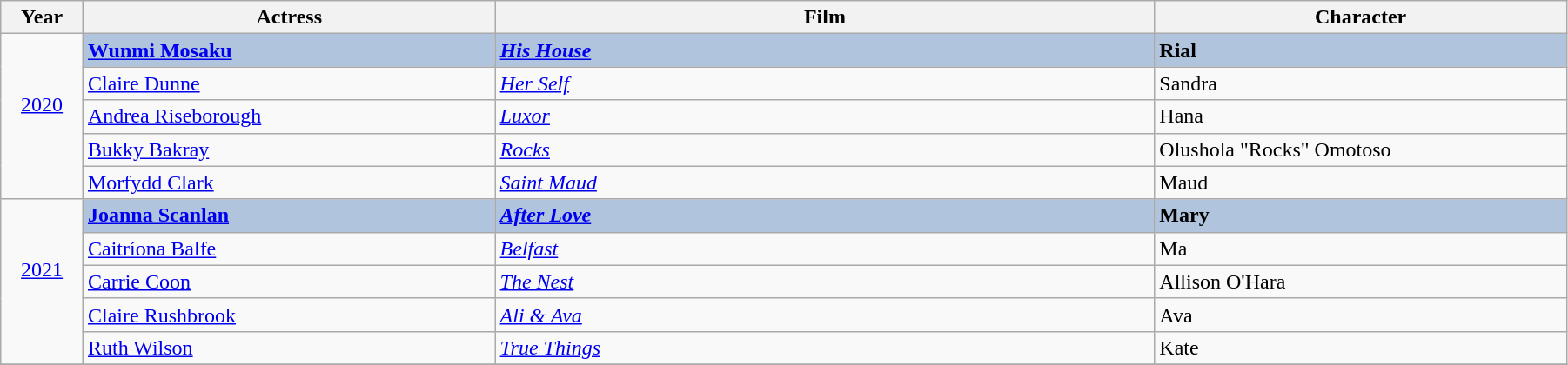<table class="wikitable" width="95%" cellpadding="5">
<tr>
<th width="5%">Year</th>
<th width="25%">Actress</th>
<th width="40%">Film</th>
<th width="25%">Character</th>
</tr>
<tr>
<td rowspan="5" style="text-align:center;"><a href='#'>2020</a><br><br></td>
<td style="background:#B0C4DE;"><strong><a href='#'>Wunmi Mosaku</a></strong></td>
<td style="background:#B0C4DE;"><strong><em><a href='#'>His House</a></em></strong></td>
<td style="background:#B0C4DE;"><strong>Rial</strong></td>
</tr>
<tr>
<td><a href='#'>Claire Dunne</a></td>
<td><em><a href='#'>Her Self</a></em></td>
<td>Sandra</td>
</tr>
<tr>
<td><a href='#'>Andrea Riseborough</a></td>
<td><em><a href='#'>Luxor</a></em></td>
<td>Hana</td>
</tr>
<tr>
<td><a href='#'>Bukky Bakray</a></td>
<td><em><a href='#'>Rocks</a></em></td>
<td>Olushola "Rocks" Omotoso</td>
</tr>
<tr>
<td><a href='#'>Morfydd Clark</a></td>
<td><em><a href='#'>Saint Maud</a></em></td>
<td>Maud</td>
</tr>
<tr>
<td rowspan="5" style="text-align:center;"><a href='#'>2021</a><br><br></td>
<td style="background:#B0C4DE"><strong><a href='#'>Joanna Scanlan</a></strong></td>
<td style="background:#B0C4DE"><strong><em><a href='#'>After Love</a></em></strong></td>
<td style="background:#B0C4DE"><strong>Mary</strong></td>
</tr>
<tr>
<td><a href='#'>Caitríona Balfe</a></td>
<td><em><a href='#'>Belfast</a></em></td>
<td>Ma</td>
</tr>
<tr>
<td><a href='#'>Carrie Coon</a></td>
<td><em><a href='#'>The Nest</a></em></td>
<td>Allison O'Hara</td>
</tr>
<tr>
<td><a href='#'>Claire Rushbrook</a></td>
<td><em><a href='#'>Ali & Ava</a></em></td>
<td>Ava</td>
</tr>
<tr>
<td><a href='#'>Ruth Wilson</a></td>
<td><em><a href='#'>True Things</a></em></td>
<td>Kate</td>
</tr>
<tr>
</tr>
</table>
